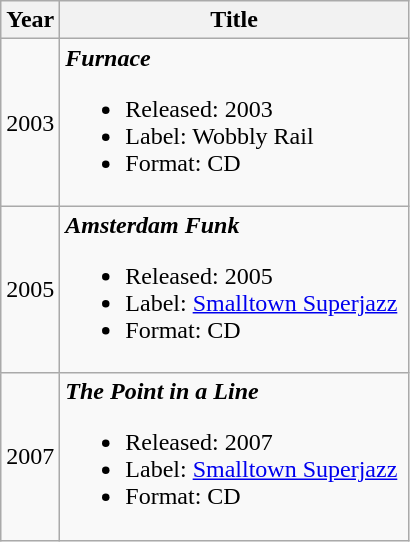<table class="wikitable">
<tr>
<th>Year</th>
<th style="width:225px;">Title</th>
</tr>
<tr>
<td>2003</td>
<td style="width:225px;"><strong><em>Furnace</em></strong><br><ul><li>Released: 2003</li><li>Label: Wobbly Rail </li><li>Format: CD</li></ul></td>
</tr>
<tr>
<td>2005</td>
<td style="width:225px;"><strong><em>Amsterdam Funk</em></strong><br><ul><li>Released: 2005</li><li>Label: <a href='#'>Smalltown Superjazz</a> </li><li>Format: CD</li></ul></td>
</tr>
<tr>
<td>2007</td>
<td style="width:225px;"><strong><em>The Point in a Line</em></strong><br><ul><li>Released: 2007</li><li>Label: <a href='#'>Smalltown Superjazz</a> </li><li>Format: CD</li></ul></td>
</tr>
</table>
